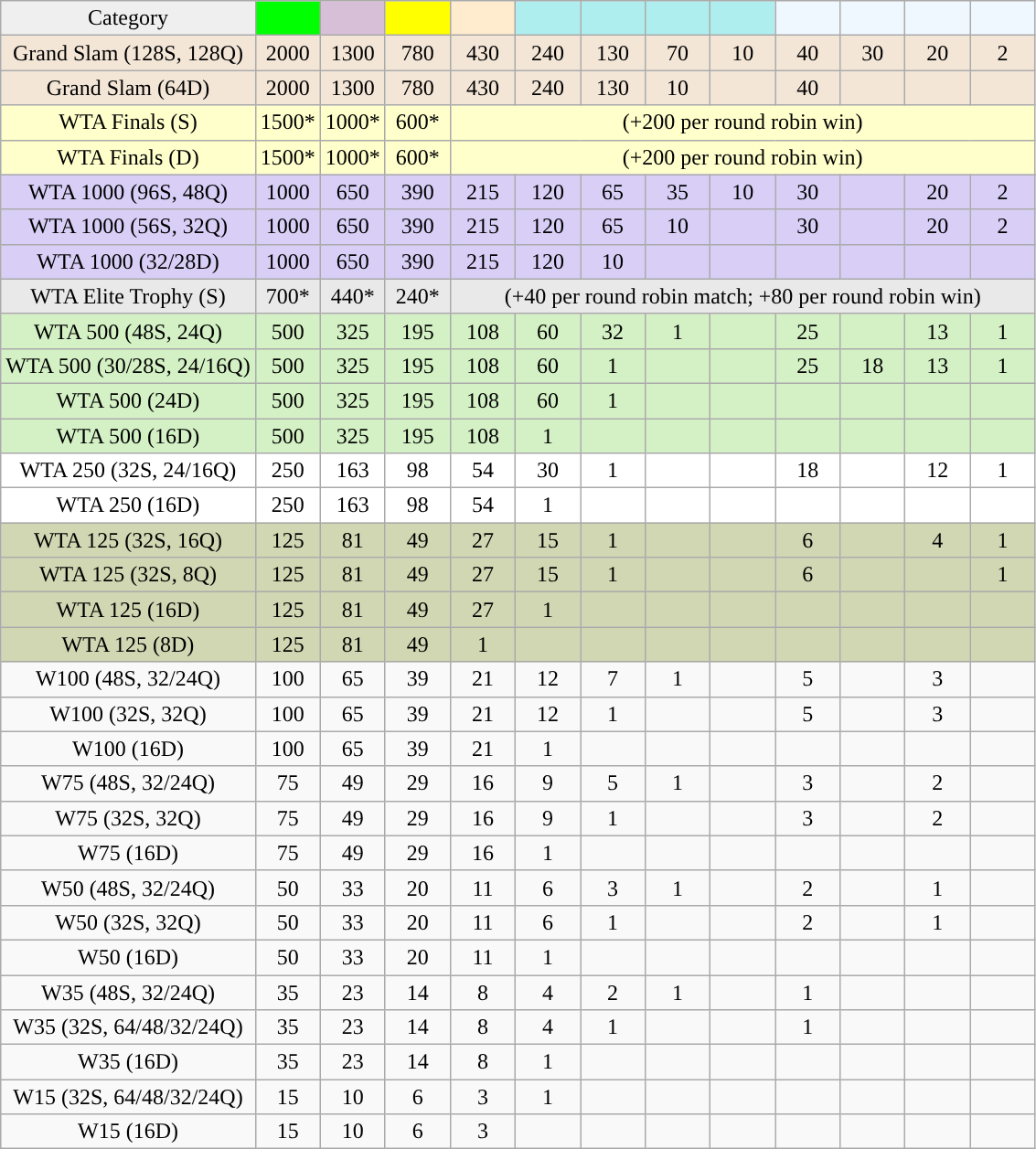<table class="wikitable">
<tr align=center>
<td style="background:#efefef;">Category</td>
<td style="width:40px; background:lime;"><strong></strong></td>
<td style="width:40px; background:thistle;"></td>
<td style="width:40px; background:#ff0;"></td>
<td style="width:40px; background:#ffebcd;"></td>
<td style="width:40px; background:#afeeee;"></td>
<td style="width:40px; background:#afeeee;"></td>
<td style="width:40px; background:#afeeee;"></td>
<td style="width:40px; background:#afeeee;"></td>
<td style="width:40px; background:#f0f8ff;"></td>
<td style="width:40px; background:#f0f8ff;"></td>
<td style="width:40px; background:#f0f8ff;"></td>
<td style="width:40px; background:#f0f8ff;"></td>
</tr>
<tr style="text-align:center; background:#F3E6D7;">
<td>Grand Slam (128S, 128Q)</td>
<td>2000</td>
<td>1300</td>
<td>780</td>
<td>430</td>
<td>240</td>
<td>130</td>
<td>70</td>
<td>10</td>
<td>40</td>
<td>30</td>
<td>20</td>
<td>2</td>
</tr>
<tr style="text-align:center; background:#F3E6D7;">
<td>Grand Slam (64D)</td>
<td>2000</td>
<td>1300</td>
<td>780</td>
<td>430</td>
<td>240</td>
<td>130</td>
<td>10</td>
<td></td>
<td>40</td>
<td></td>
<td></td>
<td></td>
</tr>
<tr style="text-align:center; background:#ffc;">
<td>WTA Finals (S)</td>
<td>1500*</td>
<td>1000*</td>
<td>600*</td>
<td colspan="9" style="text-align:center">(+200 per round robin win)</td>
</tr>
<tr style="text-align:center; background:#ffc;">
<td>WTA Finals (D)</td>
<td>1500*</td>
<td>1000*</td>
<td>600*</td>
<td colspan="9" style="text-align:center">(+200 per round robin win)</td>
</tr>
<tr style="text-align:center; background:#d8cef6;">
<td>WTA 1000 (96S, 48Q)</td>
<td>1000</td>
<td>650</td>
<td>390</td>
<td>215</td>
<td>120</td>
<td>65</td>
<td>35</td>
<td>10</td>
<td>30</td>
<td></td>
<td>20</td>
<td>2</td>
</tr>
<tr style="text-align:center; background:#d8cef6;">
<td>WTA 1000 (56S, 32Q)</td>
<td>1000</td>
<td>650</td>
<td>390</td>
<td>215</td>
<td>120</td>
<td>65</td>
<td>10</td>
<td></td>
<td>30</td>
<td></td>
<td>20</td>
<td>2</td>
</tr>
<tr style="text-align:center; background:#d8cef6;">
<td>WTA 1000 (32/28D)</td>
<td>1000</td>
<td>650</td>
<td>390</td>
<td>215</td>
<td>120</td>
<td>10</td>
<td></td>
<td></td>
<td></td>
<td></td>
<td></td>
<td></td>
</tr>
<tr style="text-align:center; background:#E9E9E9;">
<td>WTA Elite Trophy (S)</td>
<td>700*</td>
<td>440*</td>
<td>240*</td>
<td colspan="9" style="text-align:center">(+40 per round robin match; +80 per round robin win)</td>
</tr>
<tr style="text-align:center; background:#D4F1C5;">
<td>WTA 500 (48S, 24Q)</td>
<td>500</td>
<td>325</td>
<td>195</td>
<td>108</td>
<td>60</td>
<td>32</td>
<td>1</td>
<td></td>
<td>25</td>
<td></td>
<td>13</td>
<td>1</td>
</tr>
<tr style="text-align:center; background:#D4F1C5;">
<td>WTA 500 (30/28S, 24/16Q)</td>
<td>500</td>
<td>325</td>
<td>195</td>
<td>108</td>
<td>60</td>
<td>1</td>
<td></td>
<td></td>
<td>25</td>
<td>18</td>
<td>13</td>
<td>1</td>
</tr>
<tr style="text-align:center; background:#D4F1C5;">
<td>WTA 500 (24D)</td>
<td>500</td>
<td>325</td>
<td>195</td>
<td>108</td>
<td>60</td>
<td>1</td>
<td></td>
<td></td>
<td></td>
<td></td>
<td></td>
<td></td>
</tr>
<tr style="text-align:center; background:#D4F1C5;">
<td>WTA 500 (16D)</td>
<td>500</td>
<td>325</td>
<td>195</td>
<td>108</td>
<td>1</td>
<td></td>
<td></td>
<td></td>
<td></td>
<td></td>
<td></td>
<td></td>
</tr>
<tr style="text-align:center; background:#fff;">
<td>WTA 250 (32S, 24/16Q)</td>
<td>250</td>
<td>163</td>
<td>98</td>
<td>54</td>
<td>30</td>
<td>1</td>
<td></td>
<td></td>
<td>18</td>
<td></td>
<td>12</td>
<td>1</td>
</tr>
<tr style="text-align:center; background:#fff;">
<td>WTA 250 (16D)</td>
<td>250</td>
<td>163</td>
<td>98</td>
<td>54</td>
<td>1</td>
<td></td>
<td></td>
<td></td>
<td></td>
<td></td>
<td></td>
<td></td>
</tr>
<tr style="text-align:center; background:#D0D7B2;">
<td>WTA 125 (32S, 16Q)</td>
<td>125</td>
<td>81</td>
<td>49</td>
<td>27</td>
<td>15</td>
<td>1</td>
<td></td>
<td></td>
<td>6</td>
<td></td>
<td>4</td>
<td>1</td>
</tr>
<tr style="text-align:center; background:#D0D7B2;">
<td>WTA 125 (32S, 8Q)</td>
<td>125</td>
<td>81</td>
<td>49</td>
<td>27</td>
<td>15</td>
<td>1</td>
<td></td>
<td></td>
<td>6</td>
<td></td>
<td></td>
<td>1</td>
</tr>
<tr style="text-align:center; background:#D0D7B2;">
<td>WTA 125 (16D)</td>
<td>125</td>
<td>81</td>
<td>49</td>
<td>27</td>
<td>1</td>
<td></td>
<td></td>
<td></td>
<td></td>
<td></td>
<td></td>
<td></td>
</tr>
<tr style="text-align:center; background:#D0D7B2;">
<td>WTA 125 (8D)</td>
<td>125</td>
<td>81</td>
<td>49</td>
<td>1</td>
<td></td>
<td></td>
<td></td>
<td></td>
<td></td>
<td></td>
<td></td>
<td></td>
</tr>
<tr style="text-align:center;">
<td>W100 (48S, 32/24Q)</td>
<td>100</td>
<td>65</td>
<td>39</td>
<td>21</td>
<td>12</td>
<td>7</td>
<td>1</td>
<td></td>
<td>5</td>
<td></td>
<td>3</td>
<td></td>
</tr>
<tr style="text-align:center;">
<td>W100 (32S, 32Q)</td>
<td>100</td>
<td>65</td>
<td>39</td>
<td>21</td>
<td>12</td>
<td>1</td>
<td></td>
<td></td>
<td>5</td>
<td></td>
<td>3</td>
<td></td>
</tr>
<tr style="text-align:center;">
<td>W100 (16D)</td>
<td>100</td>
<td>65</td>
<td>39</td>
<td>21</td>
<td>1</td>
<td></td>
<td></td>
<td></td>
<td></td>
<td></td>
<td></td>
<td></td>
</tr>
<tr style="text-align:center;">
<td>W75 (48S, 32/24Q)</td>
<td>75</td>
<td>49</td>
<td>29</td>
<td>16</td>
<td>9</td>
<td>5</td>
<td>1</td>
<td></td>
<td>3</td>
<td></td>
<td>2</td>
<td></td>
</tr>
<tr style="text-align:center;">
<td>W75 (32S, 32Q)</td>
<td>75</td>
<td>49</td>
<td>29</td>
<td>16</td>
<td>9</td>
<td>1</td>
<td></td>
<td></td>
<td>3</td>
<td></td>
<td>2</td>
<td></td>
</tr>
<tr style="text-align:center;">
<td>W75 (16D)</td>
<td>75</td>
<td>49</td>
<td>29</td>
<td>16</td>
<td>1</td>
<td></td>
<td></td>
<td></td>
<td></td>
<td></td>
<td></td>
<td></td>
</tr>
<tr style="text-align:center;">
<td>W50 (48S, 32/24Q)</td>
<td>50</td>
<td>33</td>
<td>20</td>
<td>11</td>
<td>6</td>
<td>3</td>
<td>1</td>
<td></td>
<td>2</td>
<td></td>
<td>1</td>
<td></td>
</tr>
<tr style="text-align:center;">
<td>W50 (32S, 32Q)</td>
<td>50</td>
<td>33</td>
<td>20</td>
<td>11</td>
<td>6</td>
<td>1</td>
<td></td>
<td></td>
<td>2</td>
<td></td>
<td>1</td>
<td></td>
</tr>
<tr style="text-align:center;">
<td>W50 (16D)</td>
<td>50</td>
<td>33</td>
<td>20</td>
<td>11</td>
<td>1</td>
<td></td>
<td></td>
<td></td>
<td></td>
<td></td>
<td></td>
<td></td>
</tr>
<tr style="text-align:center;">
<td>W35 (48S, 32/24Q)</td>
<td>35</td>
<td>23</td>
<td>14</td>
<td>8</td>
<td>4</td>
<td>2</td>
<td>1</td>
<td></td>
<td>1</td>
<td></td>
<td></td>
<td></td>
</tr>
<tr style="text-align:center;">
<td>W35 (32S, 64/48/32/24Q)</td>
<td>35</td>
<td>23</td>
<td>14</td>
<td>8</td>
<td>4</td>
<td>1</td>
<td></td>
<td></td>
<td>1</td>
<td></td>
<td></td>
<td></td>
</tr>
<tr style="text-align:center;">
<td>W35 (16D)</td>
<td>35</td>
<td>23</td>
<td>14</td>
<td>8</td>
<td>1</td>
<td></td>
<td></td>
<td></td>
<td></td>
<td></td>
<td></td>
<td></td>
</tr>
<tr style="text-align:center;">
<td>W15 (32S, 64/48/32/24Q)</td>
<td>15</td>
<td>10</td>
<td>6</td>
<td>3</td>
<td>1</td>
<td></td>
<td></td>
<td></td>
<td></td>
<td></td>
<td></td>
<td></td>
</tr>
<tr style="text-align:center;">
<td>W15 (16D)</td>
<td>15</td>
<td>10</td>
<td>6</td>
<td>3</td>
<td></td>
<td></td>
<td></td>
<td></td>
<td></td>
<td></td>
<td></td>
<td></td>
</tr>
</table>
